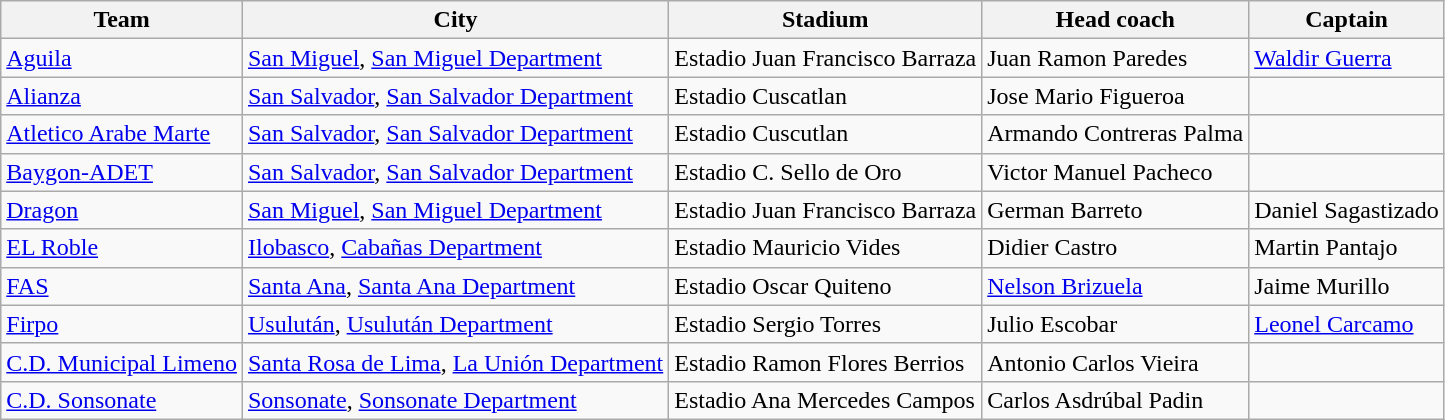<table class="wikitable">
<tr>
<th>Team</th>
<th>City</th>
<th>Stadium</th>
<th>Head coach</th>
<th>Captain</th>
</tr>
<tr>
<td><a href='#'>Aguila</a></td>
<td><a href='#'>San Miguel</a>, <a href='#'>San Miguel Department</a></td>
<td>Estadio Juan Francisco Barraza</td>
<td> Juan Ramon Paredes</td>
<td> <a href='#'>Waldir Guerra</a></td>
</tr>
<tr>
<td><a href='#'>Alianza</a></td>
<td><a href='#'>San Salvador</a>, <a href='#'>San Salvador Department</a></td>
<td>Estadio Cuscatlan</td>
<td> Jose Mario Figueroa</td>
<td></td>
</tr>
<tr>
<td><a href='#'>Atletico Arabe Marte</a></td>
<td><a href='#'>San Salvador</a>, <a href='#'>San Salvador Department</a></td>
<td>Estadio Cuscutlan</td>
<td> Armando Contreras Palma</td>
<td></td>
</tr>
<tr>
<td><a href='#'>Baygon-ADET</a></td>
<td><a href='#'>San Salvador</a>, <a href='#'>San Salvador Department</a></td>
<td>Estadio C. Sello de Oro</td>
<td> Victor Manuel Pacheco</td>
<td></td>
</tr>
<tr>
<td><a href='#'>Dragon</a></td>
<td><a href='#'>San Miguel</a>, <a href='#'>San Miguel Department</a></td>
<td>Estadio Juan Francisco Barraza</td>
<td> German Barreto</td>
<td> Daniel Sagastizado</td>
</tr>
<tr>
<td><a href='#'>EL Roble</a></td>
<td><a href='#'>Ilobasco</a>, <a href='#'>Cabañas Department</a></td>
<td>Estadio Mauricio Vides</td>
<td> Didier Castro</td>
<td> Martin Pantajo</td>
</tr>
<tr>
<td><a href='#'>FAS</a></td>
<td><a href='#'>Santa Ana</a>, <a href='#'>Santa Ana Department</a></td>
<td>Estadio Oscar Quiteno</td>
<td> <a href='#'>Nelson Brizuela</a></td>
<td> Jaime Murillo</td>
</tr>
<tr>
<td><a href='#'>Firpo</a></td>
<td><a href='#'>Usulután</a>, <a href='#'>Usulután Department</a></td>
<td>Estadio Sergio Torres</td>
<td> Julio Escobar</td>
<td> <a href='#'>Leonel Carcamo</a></td>
</tr>
<tr>
<td><a href='#'>C.D. Municipal Limeno</a></td>
<td><a href='#'>Santa Rosa de Lima</a>, <a href='#'>La Unión Department</a></td>
<td>Estadio Ramon Flores Berrios</td>
<td> Antonio Carlos Vieira</td>
<td></td>
</tr>
<tr>
<td><a href='#'>C.D. Sonsonate</a></td>
<td><a href='#'>Sonsonate</a>, <a href='#'>Sonsonate Department</a></td>
<td>Estadio Ana Mercedes Campos</td>
<td> Carlos Asdrúbal Padin</td>
<td></td>
</tr>
</table>
